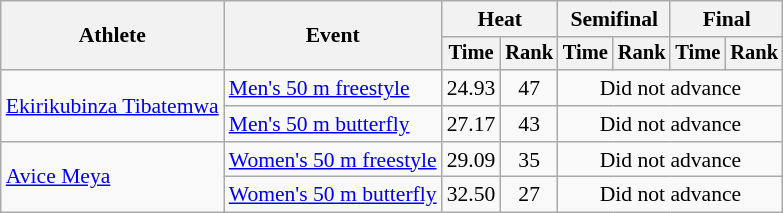<table class=wikitable style=font-size:90%>
<tr>
<th rowspan=2>Athlete</th>
<th rowspan=2>Event</th>
<th colspan=2>Heat</th>
<th colspan=2>Semifinal</th>
<th colspan=2>Final</th>
</tr>
<tr style=font-size:95%>
<th>Time</th>
<th>Rank</th>
<th>Time</th>
<th>Rank</th>
<th>Time</th>
<th>Rank</th>
</tr>
<tr align=center>
<td align=left rowspan=2><a href='#'>Ekirikubinza Tibatemwa</a></td>
<td align=left><a href='#'>Men's 50 m freestyle</a></td>
<td>24.93</td>
<td>47</td>
<td colspan=4>Did not advance</td>
</tr>
<tr align=center>
<td align=left><a href='#'>Men's 50 m butterfly</a></td>
<td>27.17</td>
<td>43</td>
<td colspan=4>Did not advance</td>
</tr>
<tr align=center>
<td align=left rowspan=2><a href='#'>Avice Meya</a></td>
<td align=left><a href='#'>Women's 50 m freestyle</a></td>
<td>29.09</td>
<td>35</td>
<td colspan=4>Did not advance</td>
</tr>
<tr align=center>
<td align=left><a href='#'>Women's 50 m butterfly</a></td>
<td>32.50</td>
<td>27</td>
<td colspan=4>Did not advance</td>
</tr>
</table>
